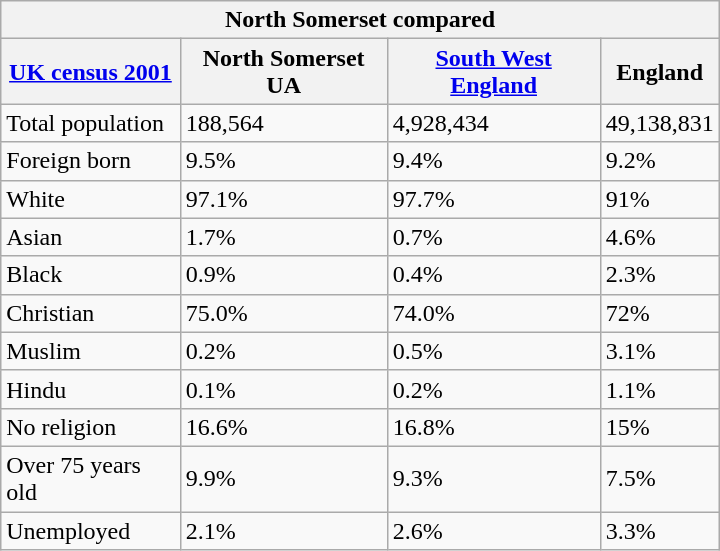<table class="wikitable floatright" style="margin-left: 1em; width: 30em;">
<tr>
<th colspan="6"><strong>North Somerset compared</strong></th>
</tr>
<tr>
<th><a href='#'>UK census 2001</a></th>
<th>North Somerset UA</th>
<th><a href='#'>South West England</a></th>
<th>England</th>
</tr>
<tr>
<td>Total population</td>
<td>188,564</td>
<td>4,928,434</td>
<td>49,138,831</td>
</tr>
<tr>
<td>Foreign born</td>
<td>9.5%</td>
<td>9.4%</td>
<td>9.2%</td>
</tr>
<tr>
<td>White</td>
<td>97.1%</td>
<td>97.7%</td>
<td>91%</td>
</tr>
<tr>
<td>Asian</td>
<td>1.7%</td>
<td>0.7%</td>
<td>4.6%</td>
</tr>
<tr>
<td>Black</td>
<td>0.9%</td>
<td>0.4%</td>
<td>2.3%</td>
</tr>
<tr>
<td>Christian</td>
<td>75.0%</td>
<td>74.0%</td>
<td>72%</td>
</tr>
<tr>
<td>Muslim</td>
<td>0.2%</td>
<td>0.5%</td>
<td>3.1%</td>
</tr>
<tr>
<td>Hindu</td>
<td>0.1%</td>
<td>0.2%</td>
<td>1.1%</td>
</tr>
<tr>
<td>No religion</td>
<td>16.6%</td>
<td>16.8%</td>
<td>15%</td>
</tr>
<tr>
<td>Over 75 years old</td>
<td>9.9%</td>
<td>9.3%</td>
<td>7.5%</td>
</tr>
<tr>
<td>Unemployed</td>
<td>2.1%</td>
<td>2.6%</td>
<td>3.3%</td>
</tr>
</table>
